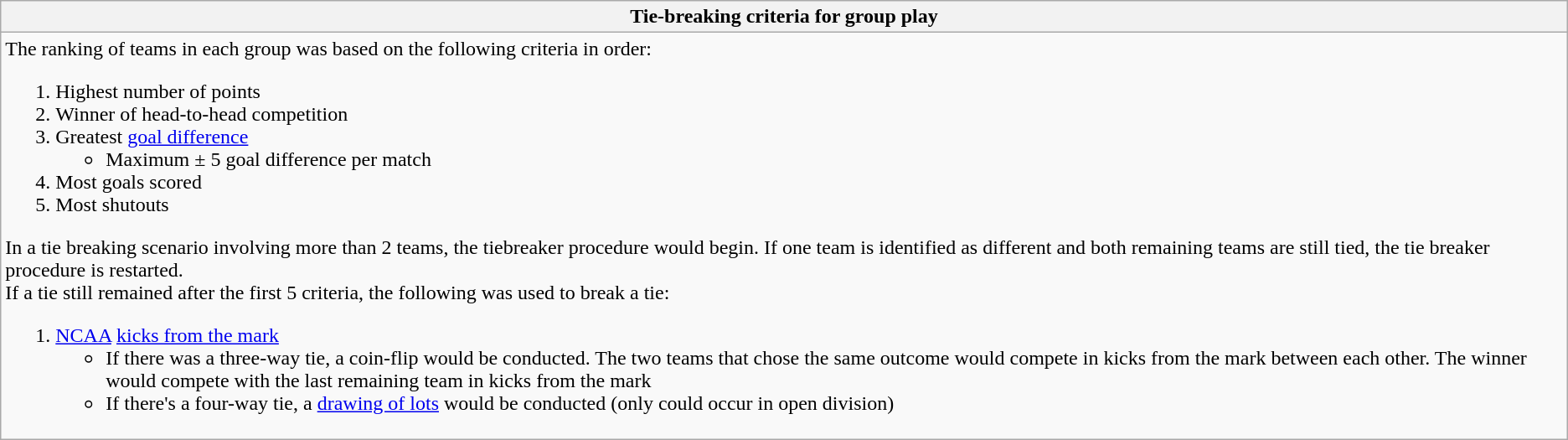<table class="wikitable mw-collapsible mw-collapsed">
<tr>
<th>Tie-breaking criteria for group play</th>
</tr>
<tr>
<td>The ranking of teams in each group was based on the following criteria in order:<br><ol><li>Highest number of points</li><li>Winner of head-to-head competition</li><li>Greatest <a href='#'>goal difference</a><ul><li>Maximum ± 5 goal difference per match</li></ul></li><li>Most goals scored</li><li>Most shutouts</li></ol>In a tie breaking scenario involving more than 2 teams, the tiebreaker procedure would begin. If one team is identified as different and both remaining teams are still tied, the tie breaker procedure is restarted.<br>If a tie still remained after the first 5 criteria, the following was used to break a tie:<ol><li><a href='#'>NCAA</a> <a href='#'>kicks from the mark</a><ul><li>If there was a three-way tie, a coin-flip would be conducted. The two teams that chose the same outcome would compete in kicks from the mark between each other. The winner would compete with the last remaining team in kicks from the mark</li><li>If there's a four-way tie, a <a href='#'>drawing of lots</a> would be conducted (only could occur in open division)</li></ul></li></ol></td>
</tr>
</table>
